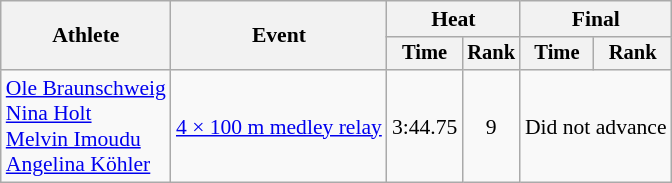<table class=wikitable style="font-size:90%">
<tr>
<th rowspan="2">Athlete</th>
<th rowspan="2">Event</th>
<th colspan="2">Heat</th>
<th colspan="2">Final</th>
</tr>
<tr style="font-size:95%">
<th>Time</th>
<th>Rank</th>
<th>Time</th>
<th>Rank</th>
</tr>
<tr align=center>
<td align=left><a href='#'>Ole Braunschweig</a><br><a href='#'>Nina Holt</a><br><a href='#'>Melvin Imoudu</a><br><a href='#'>Angelina Köhler</a></td>
<td align=left><a href='#'>4 × 100 m medley relay</a></td>
<td>3:44.75</td>
<td>9</td>
<td colspan=2>Did not advance</td>
</tr>
</table>
